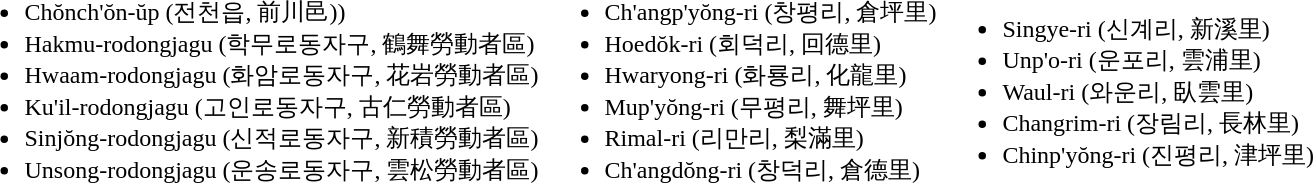<table>
<tr>
<td valign="top"><br><ul><li>Chŏnch'ŏn-ŭp (전천읍, 前川邑))</li><li>Hakmu-rodongjagu (학무로동자구, 鶴舞勞動者區)</li><li>Hwaam-rodongjagu (화암로동자구, 花岩勞動者區)</li><li>Ku'il-rodongjagu (고인로동자구, 古仁勞動者區)</li><li>Sinjŏng-rodongjagu (신적로동자구, 新積勞動者區)</li><li>Unsong-rodongjagu (운송로동자구, 雲松勞動者區)</li></ul></td>
<td valign="top"><br><ul><li>Ch'angp'yŏng-ri (창평리, 倉坪里)</li><li>Hoedŏk-ri (회덕리, 回德里)</li><li>Hwaryong-ri (화룡리, 化龍里)</li><li>Mup'yŏng-ri (무평리, 舞坪里)</li><li>Rimal-ri (리만리, 梨滿里)</li><li>Ch'angdŏng-ri (창덕리, 倉德里)</li></ul></td>
<td><br><ul><li>Singye-ri (신계리, 新溪里)</li><li>Unp'o-ri (운포리, 雲浦里)</li><li>Waul-ri (와운리, 臥雲里)</li><li>Changrim-ri (장림리, 長林里)</li><li>Chinp'yŏng-ri (진평리, 津坪里)</li></ul></td>
</tr>
</table>
